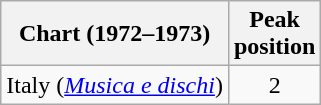<table class="wikitable sortable">
<tr>
<th>Chart (1972–1973)</th>
<th>Peak<br>position</th>
</tr>
<tr>
<td>Italy (<em><a href='#'>Musica e dischi</a></em>)</td>
<td align="center">2</td>
</tr>
</table>
